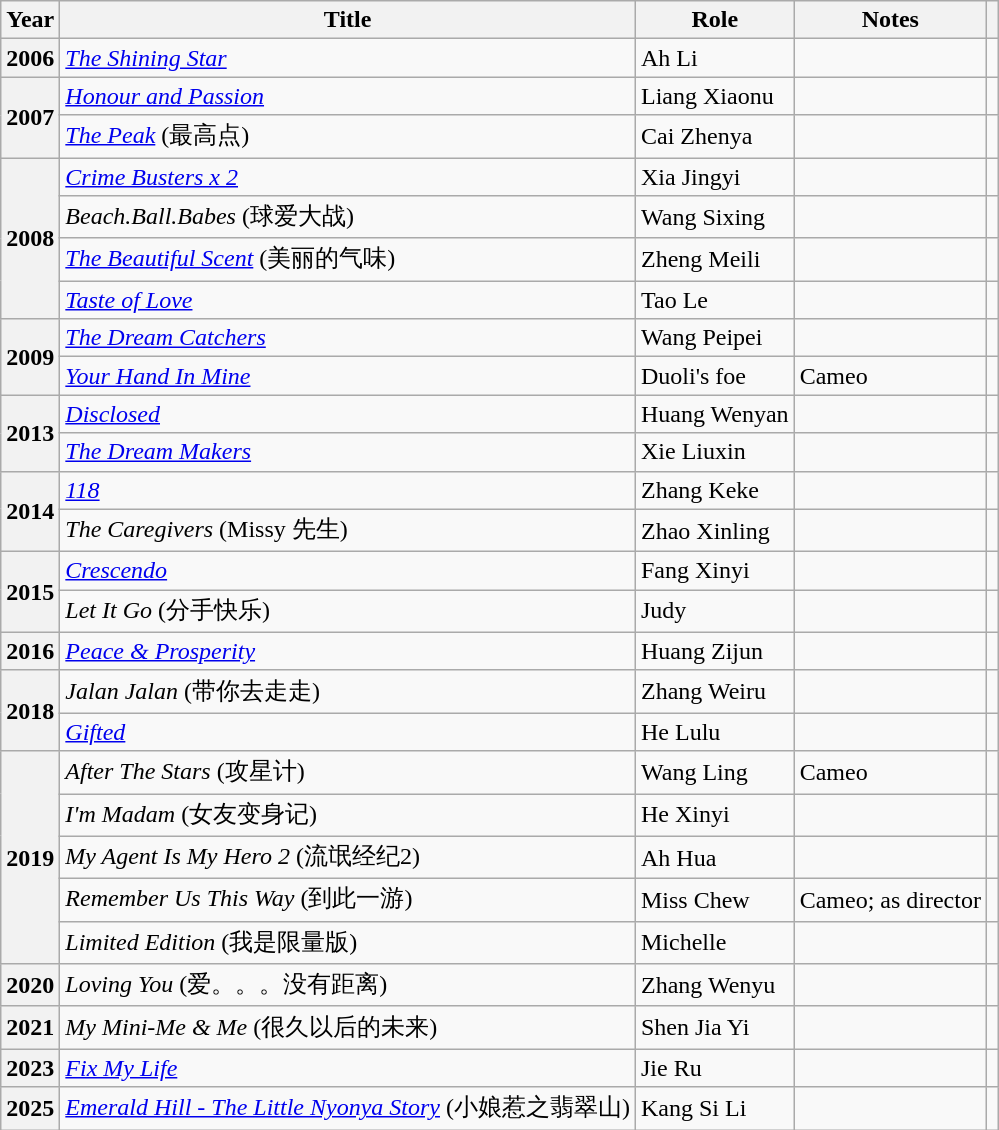<table class="wikitable sortable plainrowheaders">
<tr>
<th scope="col">Year</th>
<th scope="col">Title</th>
<th scope="col">Role</th>
<th scope="col" class="unsortable">Notes</th>
<th scope="col" class="unsortable"></th>
</tr>
<tr>
<th scope="row" rowspan= "1">2006</th>
<td><em><a href='#'>The Shining Star</a></em></td>
<td>Ah Li</td>
<td></td>
<td></td>
</tr>
<tr>
<th scope="row" rowspan="2">2007</th>
<td><em><a href='#'>Honour and Passion</a></em></td>
<td>Liang Xiaonu</td>
<td></td>
<td></td>
</tr>
<tr>
<td><em><a href='#'>The Peak</a></em> (最高点)</td>
<td>Cai Zhenya</td>
<td></td>
<td></td>
</tr>
<tr>
<th scope="row" rowspan="4">2008</th>
<td><em><a href='#'>Crime Busters x 2</a></em></td>
<td>Xia Jingyi</td>
<td></td>
<td></td>
</tr>
<tr>
<td><em>Beach.Ball.Babes</em> (球爱大战)</td>
<td>Wang Sixing</td>
<td></td>
<td></td>
</tr>
<tr>
<td><em><a href='#'>The Beautiful Scent</a></em> (美丽的气味)</td>
<td>Zheng Meili</td>
<td></td>
<td></td>
</tr>
<tr>
<td><em><a href='#'>Taste of Love</a></em></td>
<td>Tao Le</td>
<td></td>
<td></td>
</tr>
<tr>
<th scope="row" rowspan="2">2009</th>
<td><em><a href='#'>The Dream Catchers</a></em></td>
<td>Wang Peipei</td>
<td></td>
<td></td>
</tr>
<tr>
<td><em><a href='#'>Your Hand In Mine</a></em></td>
<td>Duoli's foe</td>
<td>Cameo</td>
<td></td>
</tr>
<tr>
<th scope="row" rowspan="2">2013</th>
<td><em><a href='#'>Disclosed</a></em></td>
<td>Huang Wenyan</td>
<td></td>
<td></td>
</tr>
<tr>
<td><em><a href='#'>The Dream Makers</a></em></td>
<td>Xie Liuxin</td>
<td></td>
<td></td>
</tr>
<tr>
<th scope="row" rowspan="2">2014</th>
<td><em><a href='#'>118</a></em></td>
<td>Zhang Keke</td>
<td></td>
<td></td>
</tr>
<tr>
<td><em>The Caregivers</em> (Missy 先生)</td>
<td>Zhao Xinling</td>
<td></td>
<td></td>
</tr>
<tr>
<th scope="row" rowspan="2">2015</th>
<td><em><a href='#'>Crescendo</a></em></td>
<td>Fang Xinyi</td>
<td></td>
<td></td>
</tr>
<tr>
<td><em>Let It Go</em> (分手快乐)</td>
<td>Judy</td>
<td></td>
<td></td>
</tr>
<tr>
<th scope="row" rowspan="1">2016</th>
<td><em><a href='#'>Peace & Prosperity</a></em></td>
<td>Huang Zijun</td>
<td></td>
<td></td>
</tr>
<tr>
<th scope="row" rowspan="2">2018</th>
<td><em>Jalan Jalan</em> (带你去走走)</td>
<td>Zhang Weiru</td>
<td></td>
<td></td>
</tr>
<tr>
<td><em><a href='#'>Gifted</a></em></td>
<td>He Lulu</td>
<td></td>
<td></td>
</tr>
<tr>
<th scope="row" rowspan="5">2019</th>
<td><em>After The Stars</em> (攻星计)</td>
<td>Wang Ling</td>
<td>Cameo</td>
<td></td>
</tr>
<tr>
<td><em>I'm Madam</em> (女友变身记)</td>
<td>He Xinyi</td>
<td></td>
<td></td>
</tr>
<tr>
<td><em>My Agent Is My Hero 2</em> (流氓经纪2)</td>
<td>Ah Hua</td>
<td></td>
<td></td>
</tr>
<tr>
<td><em>Remember Us This Way</em> (到此一游)</td>
<td>Miss Chew</td>
<td>Cameo; as director</td>
<td></td>
</tr>
<tr>
<td><em>Limited Edition</em> (我是限量版)</td>
<td>Michelle</td>
<td></td>
<td></td>
</tr>
<tr>
<th scope="row" rowspan="1">2020</th>
<td><em>Loving You</em> (爱。。。没有距离)</td>
<td>Zhang Wenyu</td>
<td></td>
<td></td>
</tr>
<tr>
<th scope="row" rowspan="1">2021</th>
<td><em>My Mini-Me & Me</em> (很久以后的未来)</td>
<td>Shen Jia Yi</td>
<td></td>
<td></td>
</tr>
<tr>
<th scope="row">2023</th>
<td><em><a href='#'>Fix My Life</a></em></td>
<td>Jie Ru</td>
<td></td>
<td></td>
</tr>
<tr>
<th scope="row" rowspan="1">2025</th>
<td><em><a href='#'>Emerald Hill - The Little Nyonya Story</a></em>  (小娘惹之翡翠山)</td>
<td>Kang Si Li</td>
<td></td>
<td></td>
</tr>
</table>
